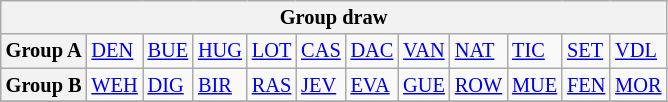<table class="wikitable" style="text-align:center; font-size:85%">
<tr>
<th colspan="12">Group draw</th>
</tr>
<tr>
<th>Group A</th>
<td align="left"> <a href='#'>DEN</a></td>
<td align="left"> <a href='#'>BUE</a></td>
<td align="left"> <a href='#'>HUG</a></td>
<td align="left"> <a href='#'>LOT</a></td>
<td align="left"> <a href='#'>CAS</a></td>
<td align="left"> <a href='#'>DAC</a></td>
<td align="left"> <a href='#'>VAN</a></td>
<td align="left"> <a href='#'>NAT</a></td>
<td align="left"> <a href='#'>TIC</a></td>
<td align="left"> <a href='#'>SET</a></td>
<td align="left"> <a href='#'>VDL</a></td>
</tr>
<tr>
<th>Group B</th>
<td align="left"> <a href='#'>WEH</a></td>
<td align="left"> <a href='#'>DIG</a></td>
<td align="left"> <a href='#'>BIR</a></td>
<td align="left"> <a href='#'>RAS</a></td>
<td align="left"> <a href='#'>JEV</a></td>
<td align="left"> <a href='#'>EVA</a></td>
<td align="left"> <a href='#'>GUE</a></td>
<td align="left"> <a href='#'>ROW</a></td>
<td align="left"> <a href='#'>MUE</a></td>
<td align="left"> <a href='#'>FEN</a></td>
<td align="left"> <a href='#'>MOR</a></td>
</tr>
<tr>
</tr>
</table>
